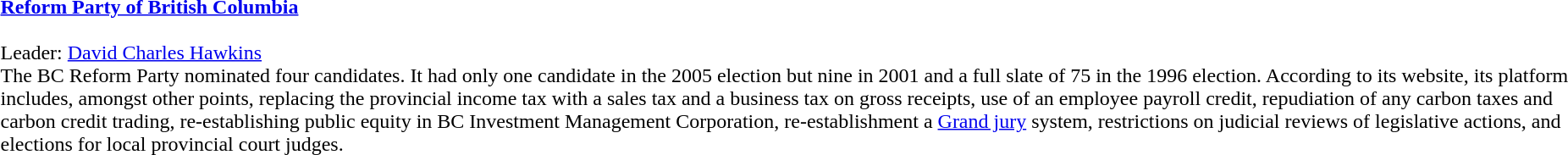<table>
<tr>
<td> </td>
<td><strong><a href='#'>Reform Party of British Columbia</a></strong><br><br>Leader: <a href='#'>David Charles Hawkins</a><br>The BC Reform Party nominated four candidates. It had only one candidate in the 2005 election but nine in 2001 and a full slate of 75 in the 1996 election. According to its website, its platform includes, amongst other points, replacing the provincial income tax with a sales tax and a business tax on gross receipts, use of an employee payroll credit, repudiation of any carbon taxes and carbon credit trading, re-establishing public equity in BC Investment Management Corporation, re-establishment a <a href='#'>Grand jury</a> system, restrictions on judicial reviews of legislative actions, and elections for local provincial court judges.</td>
</tr>
</table>
